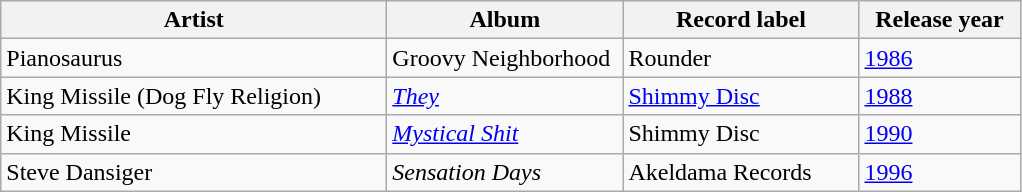<table class="wikitable">
<tr>
<th>Artist</th>
<th>Album</th>
<th>Record label</th>
<th>Release year</th>
</tr>
<tr>
<td>Pianosaurus</td>
<td>Groovy Neighborhood</td>
<td>Rounder</td>
<td><a href='#'>1986</a></td>
</tr>
<tr>
<td style="width:250px;">King Missile (Dog Fly Religion)</td>
<td style="width:150px;"><em><a href='#'>They</a></em></td>
<td style="width:150px;"><a href='#'>Shimmy Disc</a></td>
<td style="width:100px;"><a href='#'>1988</a></td>
</tr>
<tr>
<td>King Missile</td>
<td><em><a href='#'>Mystical Shit</a></em></td>
<td>Shimmy Disc</td>
<td><a href='#'>1990</a></td>
</tr>
<tr>
<td>Steve Dansiger</td>
<td><em>Sensation Days</em></td>
<td>Akeldama Records</td>
<td><a href='#'>1996</a></td>
</tr>
</table>
